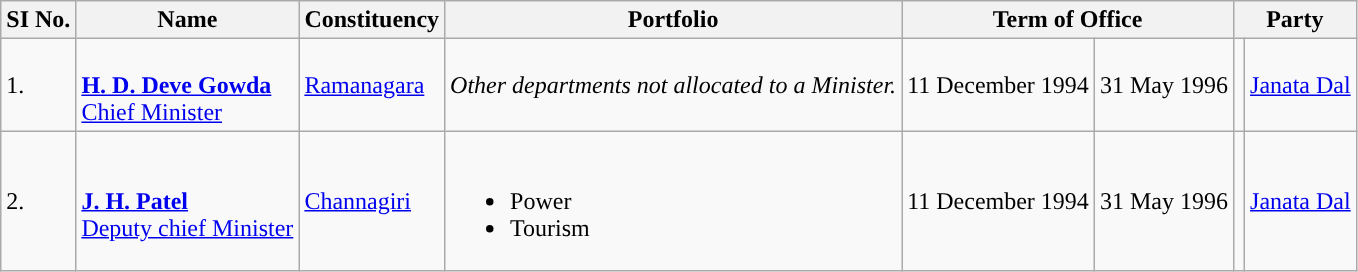<table class="wikitable">
<tr>
<th>SI No.</th>
<th>Name</th>
<th>Constituency</th>
<th>Portfolio</th>
<th colspan="2">Term of Office</th>
<th colspan="2">Party</th>
</tr>
<tr>
<td>1.</td>
<td><br><strong><a href='#'>H. D. Deve Gowda</a></strong><br><a href='#'>Chief Minister</a></td>
<td><a href='#'>Ramanagara</a></td>
<td><em>Other departments not allocated to a Minister.</em></td>
<td>11 December 1994</td>
<td>31 May 1996</td>
<td style="background:"></td>
<td><a href='#'>Janata Dal</a></td>
</tr>
<tr>
<td>2.</td>
<td><br><strong><a href='#'>J. H. Patel</a></strong><br><a href='#'>Deputy chief Minister</a></td>
<td><a href='#'>Channagiri</a></td>
<td><br><ul><li>Power</li><li>Tourism</li></ul></td>
<td>11 December 1994</td>
<td>31 May 1996</td>
<td style="background:"></td>
<td><a href='#'>Janata Dal</a></td>
</tr>
</table>
